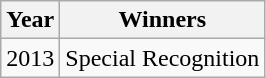<table class="wikitable">
<tr>
<th>Year</th>
<th>Winners</th>
</tr>
<tr>
<td>2013</td>
<td>Special Recognition</td>
</tr>
</table>
